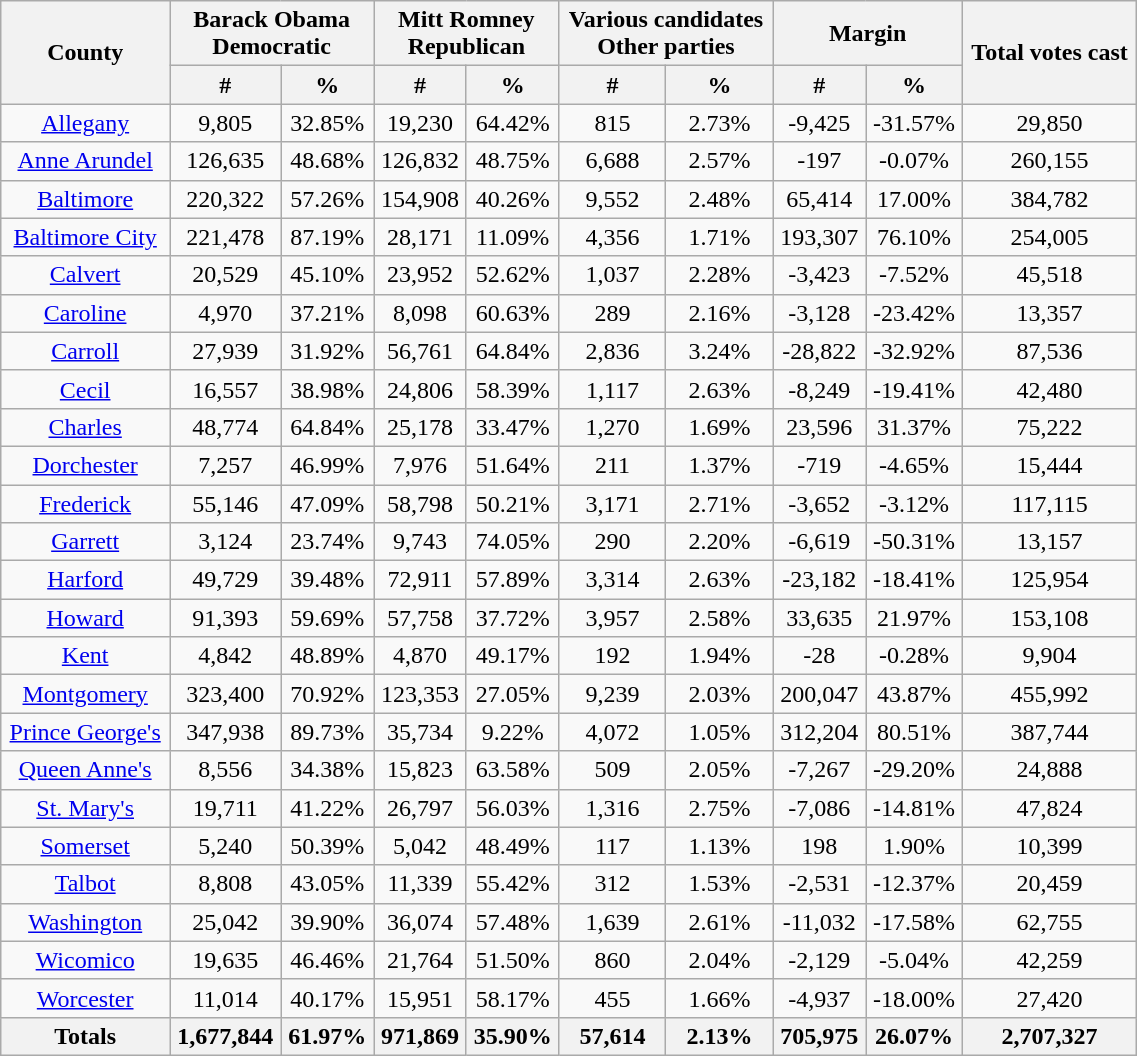<table width="60%" class="wikitable sortable">
<tr>
<th rowspan="2">County</th>
<th colspan="2">Barack Obama<br>Democratic</th>
<th colspan="2">Mitt Romney<br>Republican</th>
<th colspan="2">Various candidates<br>Other parties</th>
<th colspan="2">Margin</th>
<th rowspan="2">Total votes cast</th>
</tr>
<tr>
<th style="text-align:center;" data-sort-type="number">#</th>
<th style="text-align:center;" data-sort-type="number">%</th>
<th style="text-align:center;" data-sort-type="number">#</th>
<th style="text-align:center;" data-sort-type="number">%</th>
<th style="text-align:center;" data-sort-type="number">#</th>
<th style="text-align:center;" data-sort-type="number">%</th>
<th style="text-align:center;" data-sort-type="number">#</th>
<th style="text-align:center;" data-sort-type="number">%</th>
</tr>
<tr style="text-align:center;">
<td><a href='#'>Allegany</a></td>
<td>9,805</td>
<td>32.85%</td>
<td>19,230</td>
<td>64.42%</td>
<td>815</td>
<td>2.73%</td>
<td>-9,425</td>
<td>-31.57%</td>
<td>29,850</td>
</tr>
<tr style="text-align:center;">
<td><a href='#'>Anne Arundel</a></td>
<td>126,635</td>
<td>48.68%</td>
<td>126,832</td>
<td>48.75%</td>
<td>6,688</td>
<td>2.57%</td>
<td>-197</td>
<td>-0.07%</td>
<td>260,155</td>
</tr>
<tr style="text-align:center;">
<td><a href='#'>Baltimore</a></td>
<td>220,322</td>
<td>57.26%</td>
<td>154,908</td>
<td>40.26%</td>
<td>9,552</td>
<td>2.48%</td>
<td>65,414</td>
<td>17.00%</td>
<td>384,782</td>
</tr>
<tr style="text-align:center;">
<td><a href='#'>Baltimore City</a></td>
<td>221,478</td>
<td>87.19%</td>
<td>28,171</td>
<td>11.09%</td>
<td>4,356</td>
<td>1.71%</td>
<td>193,307</td>
<td>76.10%</td>
<td>254,005</td>
</tr>
<tr style="text-align:center;">
<td><a href='#'>Calvert</a></td>
<td>20,529</td>
<td>45.10%</td>
<td>23,952</td>
<td>52.62%</td>
<td>1,037</td>
<td>2.28%</td>
<td>-3,423</td>
<td>-7.52%</td>
<td>45,518</td>
</tr>
<tr style="text-align:center;">
<td><a href='#'>Caroline</a></td>
<td>4,970</td>
<td>37.21%</td>
<td>8,098</td>
<td>60.63%</td>
<td>289</td>
<td>2.16%</td>
<td>-3,128</td>
<td>-23.42%</td>
<td>13,357</td>
</tr>
<tr style="text-align:center;">
<td><a href='#'>Carroll</a></td>
<td>27,939</td>
<td>31.92%</td>
<td>56,761</td>
<td>64.84%</td>
<td>2,836</td>
<td>3.24%</td>
<td>-28,822</td>
<td>-32.92%</td>
<td>87,536</td>
</tr>
<tr style="text-align:center;">
<td><a href='#'>Cecil</a></td>
<td>16,557</td>
<td>38.98%</td>
<td>24,806</td>
<td>58.39%</td>
<td>1,117</td>
<td>2.63%</td>
<td>-8,249</td>
<td>-19.41%</td>
<td>42,480</td>
</tr>
<tr style="text-align:center;">
<td><a href='#'>Charles</a></td>
<td>48,774</td>
<td>64.84%</td>
<td>25,178</td>
<td>33.47%</td>
<td>1,270</td>
<td>1.69%</td>
<td>23,596</td>
<td>31.37%</td>
<td>75,222</td>
</tr>
<tr style="text-align:center;">
<td><a href='#'>Dorchester</a></td>
<td>7,257</td>
<td>46.99%</td>
<td>7,976</td>
<td>51.64%</td>
<td>211</td>
<td>1.37%</td>
<td>-719</td>
<td>-4.65%</td>
<td>15,444</td>
</tr>
<tr style="text-align:center;">
<td><a href='#'>Frederick</a></td>
<td>55,146</td>
<td>47.09%</td>
<td>58,798</td>
<td>50.21%</td>
<td>3,171</td>
<td>2.71%</td>
<td>-3,652</td>
<td>-3.12%</td>
<td>117,115</td>
</tr>
<tr style="text-align:center;">
<td><a href='#'>Garrett</a></td>
<td>3,124</td>
<td>23.74%</td>
<td>9,743</td>
<td>74.05%</td>
<td>290</td>
<td>2.20%</td>
<td>-6,619</td>
<td>-50.31%</td>
<td>13,157</td>
</tr>
<tr style="text-align:center;">
<td><a href='#'>Harford</a></td>
<td>49,729</td>
<td>39.48%</td>
<td>72,911</td>
<td>57.89%</td>
<td>3,314</td>
<td>2.63%</td>
<td>-23,182</td>
<td>-18.41%</td>
<td>125,954</td>
</tr>
<tr style="text-align:center;">
<td><a href='#'>Howard</a></td>
<td>91,393</td>
<td>59.69%</td>
<td>57,758</td>
<td>37.72%</td>
<td>3,957</td>
<td>2.58%</td>
<td>33,635</td>
<td>21.97%</td>
<td>153,108</td>
</tr>
<tr style="text-align:center;">
<td><a href='#'>Kent</a></td>
<td>4,842</td>
<td>48.89%</td>
<td>4,870</td>
<td>49.17%</td>
<td>192</td>
<td>1.94%</td>
<td>-28</td>
<td>-0.28%</td>
<td>9,904</td>
</tr>
<tr style="text-align:center;">
<td><a href='#'>Montgomery</a></td>
<td>323,400</td>
<td>70.92%</td>
<td>123,353</td>
<td>27.05%</td>
<td>9,239</td>
<td>2.03%</td>
<td>200,047</td>
<td>43.87%</td>
<td>455,992</td>
</tr>
<tr style="text-align:center;">
<td><a href='#'>Prince George's</a></td>
<td>347,938</td>
<td>89.73%</td>
<td>35,734</td>
<td>9.22%</td>
<td>4,072</td>
<td>1.05%</td>
<td>312,204</td>
<td>80.51%</td>
<td>387,744</td>
</tr>
<tr style="text-align:center;">
<td><a href='#'>Queen Anne's</a></td>
<td>8,556</td>
<td>34.38%</td>
<td>15,823</td>
<td>63.58%</td>
<td>509</td>
<td>2.05%</td>
<td>-7,267</td>
<td>-29.20%</td>
<td>24,888</td>
</tr>
<tr style="text-align:center;">
<td><a href='#'>St. Mary's</a></td>
<td>19,711</td>
<td>41.22%</td>
<td>26,797</td>
<td>56.03%</td>
<td>1,316</td>
<td>2.75%</td>
<td>-7,086</td>
<td>-14.81%</td>
<td>47,824</td>
</tr>
<tr style="text-align:center;">
<td><a href='#'>Somerset</a></td>
<td>5,240</td>
<td>50.39%</td>
<td>5,042</td>
<td>48.49%</td>
<td>117</td>
<td>1.13%</td>
<td>198</td>
<td>1.90%</td>
<td>10,399</td>
</tr>
<tr style="text-align:center;">
<td><a href='#'>Talbot</a></td>
<td>8,808</td>
<td>43.05%</td>
<td>11,339</td>
<td>55.42%</td>
<td>312</td>
<td>1.53%</td>
<td>-2,531</td>
<td>-12.37%</td>
<td>20,459</td>
</tr>
<tr style="text-align:center;">
<td><a href='#'>Washington</a></td>
<td>25,042</td>
<td>39.90%</td>
<td>36,074</td>
<td>57.48%</td>
<td>1,639</td>
<td>2.61%</td>
<td>-11,032</td>
<td>-17.58%</td>
<td>62,755</td>
</tr>
<tr style="text-align:center;">
<td><a href='#'>Wicomico</a></td>
<td>19,635</td>
<td>46.46%</td>
<td>21,764</td>
<td>51.50%</td>
<td>860</td>
<td>2.04%</td>
<td>-2,129</td>
<td>-5.04%</td>
<td>42,259</td>
</tr>
<tr style="text-align:center;">
<td><a href='#'>Worcester</a></td>
<td>11,014</td>
<td>40.17%</td>
<td>15,951</td>
<td>58.17%</td>
<td>455</td>
<td>1.66%</td>
<td>-4,937</td>
<td>-18.00%</td>
<td>27,420</td>
</tr>
<tr>
<th>Totals</th>
<th>1,677,844</th>
<th>61.97%</th>
<th>971,869</th>
<th>35.90%</th>
<th>57,614</th>
<th>2.13%</th>
<th>705,975</th>
<th>26.07%</th>
<th>2,707,327</th>
</tr>
</table>
